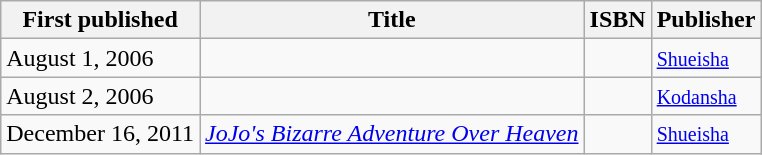<table class="wikitable">
<tr>
<th>First published</th>
<th>Title</th>
<th>ISBN</th>
<th>Publisher</th>
</tr>
<tr>
<td>August 1, 2006</td>
<td></td>
<td><small></small></td>
<td><small><a href='#'>Shueisha</a></small></td>
</tr>
<tr>
<td>August 2, 2006</td>
<td></td>
<td><small></small></td>
<td><small><a href='#'>Kodansha</a></small></td>
</tr>
<tr>
<td>December 16, 2011</td>
<td><em><a href='#'>JoJo's Bizarre Adventure Over Heaven</a></em></td>
<td><small></small></td>
<td><small><a href='#'>Shueisha</a></small></td>
</tr>
</table>
